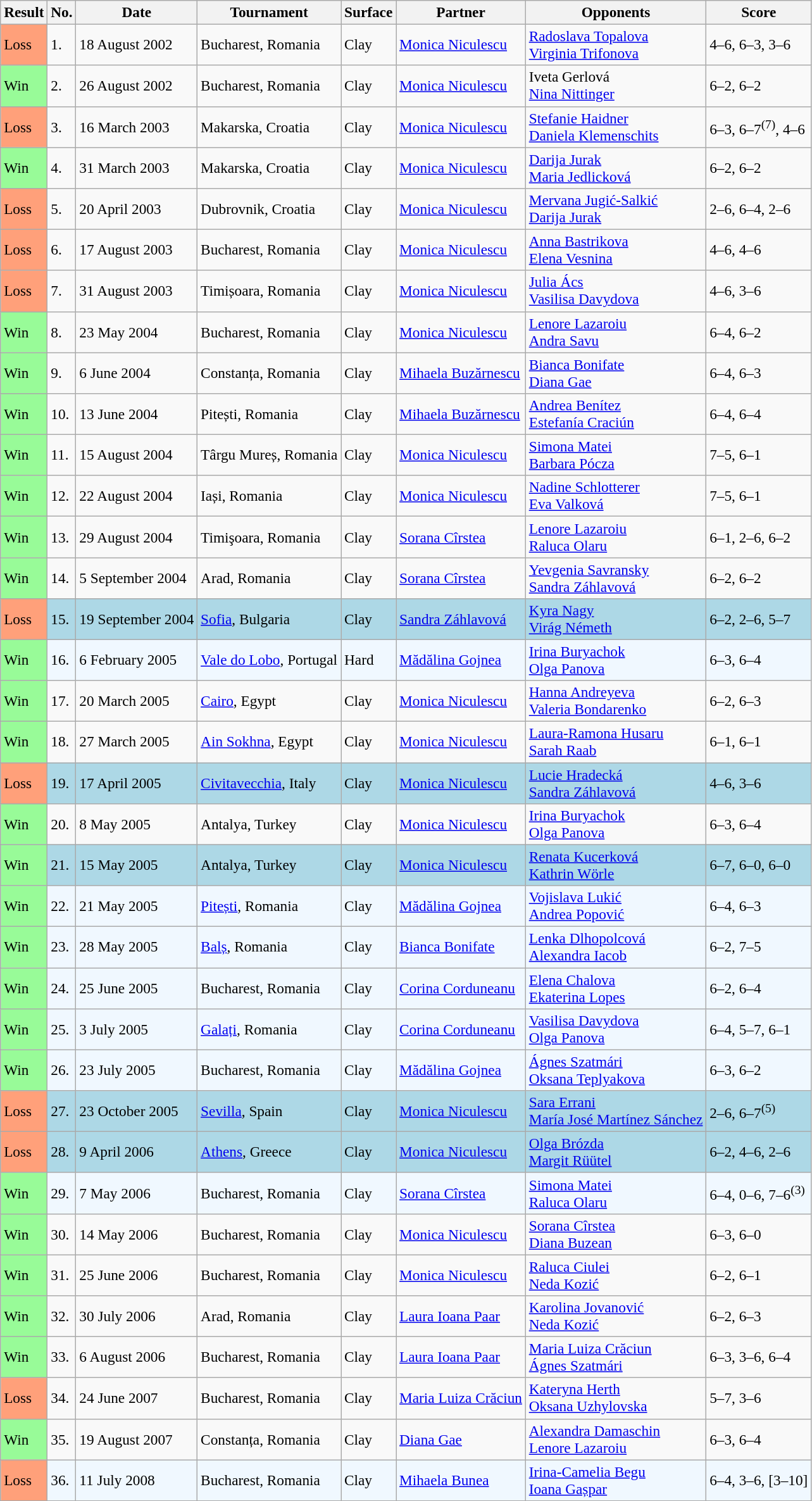<table class="sortable wikitable" style=font-size:97%>
<tr>
<th>Result</th>
<th>No.</th>
<th>Date</th>
<th>Tournament</th>
<th>Surface</th>
<th>Partner</th>
<th>Opponents</th>
<th>Score</th>
</tr>
<tr>
<td style="background:#ffa07a;">Loss</td>
<td>1.</td>
<td>18 August 2002</td>
<td>Bucharest, Romania</td>
<td>Clay</td>
<td> <a href='#'>Monica Niculescu</a></td>
<td> <a href='#'>Radoslava Topalova</a> <br>  <a href='#'>Virginia Trifonova</a></td>
<td>4–6, 6–3, 3–6</td>
</tr>
<tr>
<td style="background:#98fb98;">Win</td>
<td>2.</td>
<td>26 August 2002</td>
<td>Bucharest, Romania</td>
<td>Clay</td>
<td> <a href='#'>Monica Niculescu</a></td>
<td> Iveta Gerlová <br>  <a href='#'>Nina Nittinger</a></td>
<td>6–2, 6–2</td>
</tr>
<tr>
<td style="background:#ffa07a;">Loss</td>
<td>3.</td>
<td>16 March 2003</td>
<td>Makarska, Croatia</td>
<td>Clay</td>
<td> <a href='#'>Monica Niculescu</a></td>
<td> <a href='#'>Stefanie Haidner</a> <br>  <a href='#'>Daniela Klemenschits</a></td>
<td>6–3, 6–7<sup>(7)</sup>, 4–6</td>
</tr>
<tr>
<td style="background:#98fb98;">Win</td>
<td>4.</td>
<td>31 March 2003</td>
<td>Makarska, Croatia</td>
<td>Clay</td>
<td> <a href='#'>Monica Niculescu</a></td>
<td> <a href='#'>Darija Jurak</a> <br>  <a href='#'>Maria Jedlicková</a></td>
<td>6–2, 6–2</td>
</tr>
<tr>
<td style="background:#ffa07a;">Loss</td>
<td>5.</td>
<td>20 April 2003</td>
<td>Dubrovnik, Croatia</td>
<td>Clay</td>
<td> <a href='#'>Monica Niculescu</a></td>
<td> <a href='#'>Mervana Jugić-Salkić</a> <br>  <a href='#'>Darija Jurak</a></td>
<td>2–6, 6–4, 2–6</td>
</tr>
<tr>
<td style="background:#ffa07a;">Loss</td>
<td>6.</td>
<td>17 August 2003</td>
<td>Bucharest, Romania</td>
<td>Clay</td>
<td> <a href='#'>Monica Niculescu</a></td>
<td> <a href='#'>Anna Bastrikova</a> <br>  <a href='#'>Elena Vesnina</a></td>
<td>4–6, 4–6</td>
</tr>
<tr>
<td style="background:#ffa07a;">Loss</td>
<td>7.</td>
<td>31 August 2003</td>
<td>Timișoara, Romania</td>
<td>Clay</td>
<td> <a href='#'>Monica Niculescu</a></td>
<td> <a href='#'>Julia Ács</a> <br>  <a href='#'>Vasilisa Davydova</a></td>
<td>4–6, 3–6</td>
</tr>
<tr>
<td style="background:#98fb98;">Win</td>
<td>8.</td>
<td>23 May 2004</td>
<td>Bucharest, Romania</td>
<td>Clay</td>
<td> <a href='#'>Monica Niculescu</a></td>
<td> <a href='#'>Lenore Lazaroiu</a> <br>  <a href='#'>Andra Savu</a></td>
<td>6–4, 6–2</td>
</tr>
<tr>
<td style="background:#98fb98;">Win</td>
<td>9.</td>
<td>6 June 2004</td>
<td>Constanța, Romania</td>
<td>Clay</td>
<td> <a href='#'>Mihaela Buzărnescu</a></td>
<td> <a href='#'>Bianca Bonifate</a> <br>  <a href='#'>Diana Gae</a></td>
<td>6–4, 6–3</td>
</tr>
<tr>
<td style="background:#98fb98;">Win</td>
<td>10.</td>
<td>13 June 2004</td>
<td>Pitești, Romania</td>
<td>Clay</td>
<td> <a href='#'>Mihaela Buzărnescu</a></td>
<td> <a href='#'>Andrea Benítez</a> <br>  <a href='#'>Estefanía Craciún</a></td>
<td>6–4, 6–4</td>
</tr>
<tr>
<td style="background:#98fb98;">Win</td>
<td>11.</td>
<td>15 August 2004</td>
<td>Târgu Mureș, Romania</td>
<td>Clay</td>
<td> <a href='#'>Monica Niculescu</a></td>
<td> <a href='#'>Simona Matei</a> <br>  <a href='#'>Barbara Pócza</a></td>
<td>7–5, 6–1</td>
</tr>
<tr>
<td style="background:#98fb98;">Win</td>
<td>12.</td>
<td>22 August 2004</td>
<td>Iași, Romania</td>
<td>Clay</td>
<td> <a href='#'>Monica Niculescu</a></td>
<td> <a href='#'>Nadine Schlotterer</a> <br>  <a href='#'>Eva Valková</a></td>
<td>7–5, 6–1</td>
</tr>
<tr>
<td style="background:#98fb98;">Win</td>
<td>13.</td>
<td>29 August 2004</td>
<td>Timişoara, Romania</td>
<td>Clay</td>
<td> <a href='#'>Sorana Cîrstea</a></td>
<td> <a href='#'>Lenore Lazaroiu</a> <br>  <a href='#'>Raluca Olaru</a></td>
<td>6–1, 2–6, 6–2</td>
</tr>
<tr>
<td style="background:#98fb98;">Win</td>
<td>14.</td>
<td>5 September 2004</td>
<td>Arad, Romania</td>
<td>Clay</td>
<td> <a href='#'>Sorana Cîrstea</a></td>
<td> <a href='#'>Yevgenia Savransky</a> <br>  <a href='#'>Sandra Záhlavová</a></td>
<td>6–2, 6–2</td>
</tr>
<tr style="background:lightblue;">
<td style="background:#ffa07a;">Loss</td>
<td>15.</td>
<td>19 September 2004</td>
<td><a href='#'>Sofia</a>, Bulgaria</td>
<td>Clay</td>
<td> <a href='#'>Sandra Záhlavová</a></td>
<td> <a href='#'>Kyra Nagy</a> <br>  <a href='#'>Virág Németh</a></td>
<td>6–2, 2–6, 5–7</td>
</tr>
<tr bgcolor="#f0f8ff">
<td style="background:#98fb98;">Win</td>
<td>16.</td>
<td>6 February 2005</td>
<td><a href='#'>Vale do Lobo</a>, Portugal</td>
<td>Hard</td>
<td> <a href='#'>Mădălina Gojnea</a></td>
<td> <a href='#'>Irina Buryachok</a> <br>  <a href='#'>Olga Panova</a></td>
<td>6–3, 6–4</td>
</tr>
<tr>
<td style="background:#98fb98;">Win</td>
<td>17.</td>
<td>20 March 2005</td>
<td><a href='#'>Cairo</a>, Egypt</td>
<td>Clay</td>
<td> <a href='#'>Monica Niculescu</a></td>
<td> <a href='#'>Hanna Andreyeva</a> <br>  <a href='#'>Valeria Bondarenko</a></td>
<td>6–2, 6–3</td>
</tr>
<tr>
<td style="background:#98fb98;">Win</td>
<td>18.</td>
<td>27 March 2005</td>
<td><a href='#'>Ain Sokhna</a>, Egypt</td>
<td>Clay</td>
<td> <a href='#'>Monica Niculescu</a></td>
<td> <a href='#'>Laura-Ramona Husaru</a> <br>  <a href='#'>Sarah Raab</a></td>
<td>6–1, 6–1</td>
</tr>
<tr style="background:lightblue;">
<td style="background:#ffa07a;">Loss</td>
<td>19.</td>
<td>17 April 2005</td>
<td><a href='#'>Civitavecchia</a>, Italy</td>
<td>Clay</td>
<td> <a href='#'>Monica Niculescu</a></td>
<td> <a href='#'>Lucie Hradecká</a> <br>  <a href='#'>Sandra Záhlavová</a></td>
<td>4–6, 3–6</td>
</tr>
<tr>
<td style="background:#98fb98;">Win</td>
<td>20.</td>
<td>8 May 2005</td>
<td>Antalya, Turkey</td>
<td>Clay</td>
<td> <a href='#'>Monica Niculescu</a></td>
<td> <a href='#'>Irina Buryachok</a> <br>  <a href='#'>Olga Panova</a></td>
<td>6–3, 6–4</td>
</tr>
<tr style="background:lightblue;">
<td style="background:#98fb98;">Win</td>
<td>21.</td>
<td>15 May 2005</td>
<td>Antalya, Turkey</td>
<td>Clay</td>
<td> <a href='#'>Monica Niculescu</a></td>
<td> <a href='#'>Renata Kucerková</a> <br>  <a href='#'>Kathrin Wörle</a></td>
<td>6–7, 6–0, 6–0</td>
</tr>
<tr bgcolor="#f0f8ff">
<td style="background:#98fb98;">Win</td>
<td>22.</td>
<td>21 May 2005</td>
<td><a href='#'>Pitești</a>, Romania</td>
<td>Clay</td>
<td> <a href='#'>Mădălina Gojnea</a></td>
<td> <a href='#'>Vojislava Lukić</a> <br>  <a href='#'>Andrea Popović</a></td>
<td>6–4, 6–3</td>
</tr>
<tr style="background:#f0f8ff;">
<td style="background:#98fb98;">Win</td>
<td>23.</td>
<td>28 May 2005</td>
<td><a href='#'>Balș</a>, Romania</td>
<td>Clay</td>
<td> <a href='#'>Bianca Bonifate</a></td>
<td> <a href='#'>Lenka Dlhopolcová</a> <br>  <a href='#'>Alexandra Iacob</a></td>
<td>6–2, 7–5</td>
</tr>
<tr style="background:#f0f8ff;">
<td style="background:#98fb98;">Win</td>
<td>24.</td>
<td>25 June 2005</td>
<td>Bucharest, Romania</td>
<td>Clay</td>
<td> <a href='#'>Corina Corduneanu</a></td>
<td> <a href='#'>Elena Chalova</a> <br>  <a href='#'>Ekaterina Lopes</a></td>
<td>6–2, 6–4</td>
</tr>
<tr bgcolor="#f0f8ff">
<td style="background:#98fb98;">Win</td>
<td>25.</td>
<td>3 July 2005</td>
<td><a href='#'>Galați</a>, Romania</td>
<td>Clay</td>
<td> <a href='#'>Corina Corduneanu</a></td>
<td> <a href='#'>Vasilisa Davydova</a> <br>  <a href='#'>Olga Panova</a></td>
<td>6–4, 5–7, 6–1</td>
</tr>
<tr bgcolor="#f0f8ff">
<td style="background:#98fb98;">Win</td>
<td>26.</td>
<td>23 July 2005</td>
<td>Bucharest, Romania</td>
<td>Clay</td>
<td> <a href='#'>Mădălina Gojnea</a></td>
<td> <a href='#'>Ágnes Szatmári</a> <br>  <a href='#'>Oksana Teplyakova</a></td>
<td>6–3, 6–2</td>
</tr>
<tr style="background:lightblue;">
<td style="background:#ffa07a;">Loss</td>
<td>27.</td>
<td>23 October 2005</td>
<td><a href='#'>Sevilla</a>, Spain</td>
<td>Clay</td>
<td> <a href='#'>Monica Niculescu</a></td>
<td> <a href='#'>Sara Errani</a> <br>  <a href='#'>María José Martínez Sánchez</a></td>
<td>2–6, 6–7<sup>(5)</sup></td>
</tr>
<tr style="background:lightblue;">
<td style="background:#ffa07a;">Loss</td>
<td>28.</td>
<td>9 April 2006</td>
<td><a href='#'>Athens</a>, Greece</td>
<td>Clay</td>
<td> <a href='#'>Monica Niculescu</a></td>
<td> <a href='#'>Olga Brózda</a> <br>  <a href='#'>Margit Rüütel</a></td>
<td>6–2, 4–6, 2–6</td>
</tr>
<tr bgcolor=f0f8ff>
<td style="background:#98fb98;">Win</td>
<td>29.</td>
<td>7 May 2006</td>
<td>Bucharest, Romania</td>
<td>Clay</td>
<td> <a href='#'>Sorana Cîrstea</a></td>
<td> <a href='#'>Simona Matei</a> <br>  <a href='#'>Raluca Olaru</a></td>
<td>6–4, 0–6, 7–6<sup>(3)</sup></td>
</tr>
<tr>
<td style="background:#98fb98;">Win</td>
<td>30.</td>
<td>14 May 2006</td>
<td>Bucharest, Romania</td>
<td>Clay</td>
<td> <a href='#'>Monica Niculescu</a></td>
<td> <a href='#'>Sorana Cîrstea</a> <br>  <a href='#'>Diana Buzean</a></td>
<td>6–3, 6–0</td>
</tr>
<tr>
<td style="background:#98fb98;">Win</td>
<td>31.</td>
<td>25 June 2006</td>
<td>Bucharest, Romania</td>
<td>Clay</td>
<td> <a href='#'>Monica Niculescu</a></td>
<td> <a href='#'>Raluca Ciulei</a> <br>  <a href='#'>Neda Kozić</a></td>
<td>6–2, 6–1</td>
</tr>
<tr>
<td style="background:#98fb98;">Win</td>
<td>32.</td>
<td>30 July 2006</td>
<td>Arad, Romania</td>
<td>Clay</td>
<td> <a href='#'>Laura Ioana Paar</a></td>
<td> <a href='#'>Karolina Jovanović</a> <br>  <a href='#'>Neda Kozić</a></td>
<td>6–2, 6–3</td>
</tr>
<tr>
<td style="background:#98fb98;">Win</td>
<td>33.</td>
<td>6 August 2006</td>
<td>Bucharest, Romania</td>
<td>Clay</td>
<td> <a href='#'>Laura Ioana Paar</a></td>
<td> <a href='#'>Maria Luiza Crăciun</a> <br>  <a href='#'>Ágnes Szatmári</a></td>
<td>6–3, 3–6, 6–4</td>
</tr>
<tr>
<td style="background:#ffa07a;">Loss</td>
<td>34.</td>
<td>24 June 2007</td>
<td>Bucharest, Romania</td>
<td>Clay</td>
<td> <a href='#'>Maria Luiza Crăciun</a></td>
<td> <a href='#'>Kateryna Herth</a> <br>  <a href='#'>Oksana Uzhylovska</a></td>
<td>5–7, 3–6</td>
</tr>
<tr>
<td style="background:#98fb98;">Win</td>
<td>35.</td>
<td>19 August 2007</td>
<td>Constanța, Romania</td>
<td>Clay</td>
<td> <a href='#'>Diana Gae</a></td>
<td> <a href='#'>Alexandra Damaschin</a> <br>  <a href='#'>Lenore Lazaroiu</a></td>
<td>6–3, 6–4</td>
</tr>
<tr bgcolor="#f0f8ff">
<td style="background:#ffa07a;">Loss</td>
<td>36.</td>
<td>11 July 2008</td>
<td>Bucharest, Romania</td>
<td>Clay</td>
<td> <a href='#'>Mihaela Bunea</a></td>
<td> <a href='#'>Irina-Camelia Begu</a> <br>  <a href='#'>Ioana Gașpar</a></td>
<td>6–4, 3–6, [3–10]</td>
</tr>
</table>
